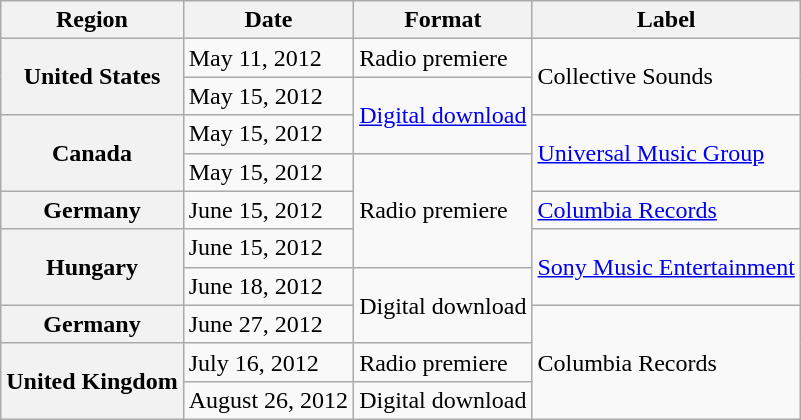<table class="wikitable plainrowheaders ">
<tr>
<th>Region</th>
<th>Date</th>
<th>Format</th>
<th>Label</th>
</tr>
<tr>
<th scope="row" rowspan="2">United States</th>
<td>May 11, 2012</td>
<td>Radio premiere</td>
<td rowspan="2">Collective Sounds</td>
</tr>
<tr>
<td>May 15, 2012</td>
<td rowspan="2"><a href='#'>Digital download</a></td>
</tr>
<tr>
<th scope="row" rowspan="2">Canada</th>
<td>May 15, 2012</td>
<td rowspan="2"><a href='#'>Universal Music Group</a></td>
</tr>
<tr>
<td>May 15, 2012</td>
<td rowspan="3">Radio premiere</td>
</tr>
<tr>
<th scope="row">Germany</th>
<td>June 15, 2012</td>
<td><a href='#'>Columbia Records</a></td>
</tr>
<tr>
<th scope="row" rowspan="2">Hungary</th>
<td>June 15, 2012</td>
<td rowspan="2"><a href='#'>Sony Music Entertainment</a></td>
</tr>
<tr>
<td>June 18, 2012</td>
<td rowspan="2">Digital download</td>
</tr>
<tr>
<th scope="row">Germany</th>
<td>June 27, 2012</td>
<td rowspan="3">Columbia Records</td>
</tr>
<tr>
<th scope="row" rowspan="2">United Kingdom</th>
<td>July 16, 2012</td>
<td>Radio premiere</td>
</tr>
<tr>
<td>August 26, 2012</td>
<td>Digital download</td>
</tr>
</table>
